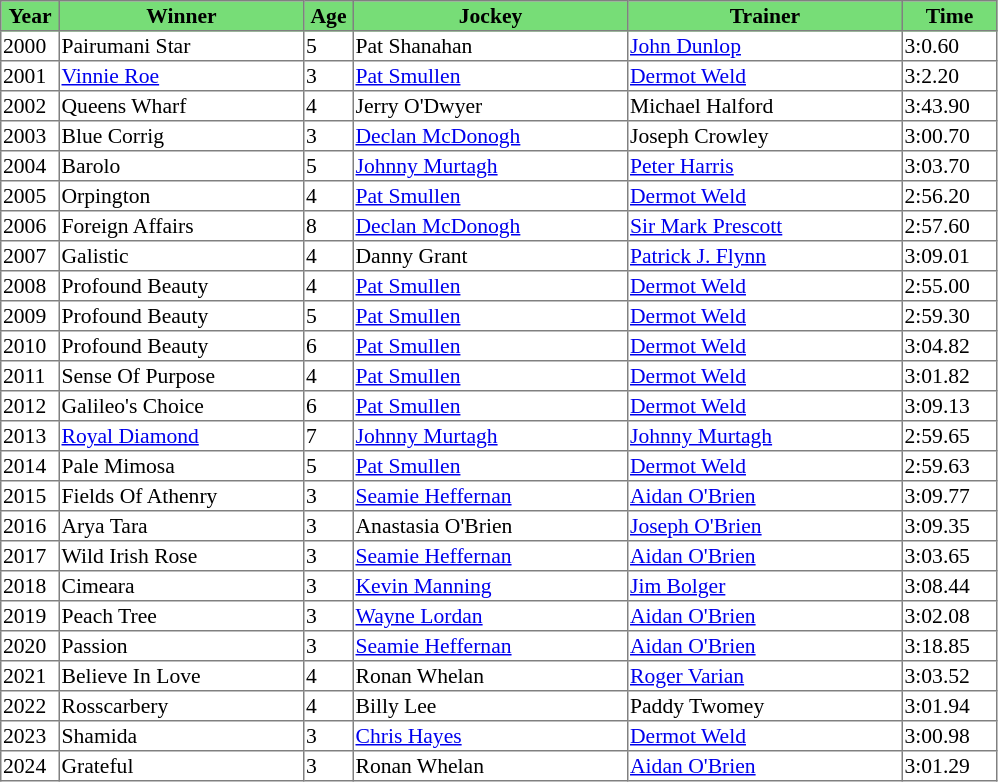<table class = "sortable" | border="1" style="border-collapse: collapse; font-size:90%">
<tr bgcolor="#77dd77" align="center">
<th style="width:36px"><strong>Year</strong></th>
<th style="width:160px"><strong>Winner</strong></th>
<th style="width:30px"><strong>Age</strong></th>
<th style="width:180px"><strong>Jockey</strong></th>
<th style="width:180px"><strong>Trainer</strong></th>
<th style="width:60px"><strong>Time</strong></th>
</tr>
<tr>
<td>2000</td>
<td>Pairumani Star</td>
<td>5</td>
<td>Pat Shanahan</td>
<td><a href='#'>John Dunlop</a></td>
<td>3:0.60</td>
</tr>
<tr>
<td>2001</td>
<td><a href='#'>Vinnie Roe</a></td>
<td>3</td>
<td><a href='#'>Pat Smullen</a></td>
<td><a href='#'>Dermot Weld</a></td>
<td>3:2.20</td>
</tr>
<tr>
<td>2002</td>
<td>Queens Wharf</td>
<td>4</td>
<td>Jerry O'Dwyer</td>
<td>Michael Halford</td>
<td>3:43.90</td>
</tr>
<tr>
<td>2003</td>
<td>Blue Corrig</td>
<td>3</td>
<td><a href='#'>Declan McDonogh</a></td>
<td>Joseph Crowley</td>
<td>3:00.70</td>
</tr>
<tr>
<td>2004</td>
<td>Barolo</td>
<td>5</td>
<td><a href='#'>Johnny Murtagh</a></td>
<td><a href='#'>Peter Harris</a></td>
<td>3:03.70</td>
</tr>
<tr>
<td>2005</td>
<td>Orpington</td>
<td>4</td>
<td><a href='#'>Pat Smullen</a></td>
<td><a href='#'>Dermot Weld</a></td>
<td>2:56.20</td>
</tr>
<tr>
<td>2006</td>
<td>Foreign Affairs</td>
<td>8</td>
<td><a href='#'>Declan McDonogh</a></td>
<td><a href='#'>Sir Mark Prescott</a></td>
<td>2:57.60</td>
</tr>
<tr>
<td>2007</td>
<td>Galistic</td>
<td>4</td>
<td>Danny Grant</td>
<td><a href='#'>Patrick J. Flynn</a></td>
<td>3:09.01</td>
</tr>
<tr>
<td>2008</td>
<td>Profound Beauty</td>
<td>4</td>
<td><a href='#'>Pat Smullen</a></td>
<td><a href='#'>Dermot Weld</a></td>
<td>2:55.00</td>
</tr>
<tr>
<td>2009</td>
<td>Profound Beauty</td>
<td>5</td>
<td><a href='#'>Pat Smullen</a></td>
<td><a href='#'>Dermot Weld</a></td>
<td>2:59.30</td>
</tr>
<tr>
<td>2010</td>
<td>Profound Beauty</td>
<td>6</td>
<td><a href='#'>Pat Smullen</a></td>
<td><a href='#'>Dermot Weld</a></td>
<td>3:04.82</td>
</tr>
<tr>
<td>2011</td>
<td>Sense Of Purpose</td>
<td>4</td>
<td><a href='#'>Pat Smullen</a></td>
<td><a href='#'>Dermot Weld</a></td>
<td>3:01.82</td>
</tr>
<tr>
<td>2012</td>
<td>Galileo's Choice</td>
<td>6</td>
<td><a href='#'>Pat Smullen</a></td>
<td><a href='#'>Dermot Weld</a></td>
<td>3:09.13</td>
</tr>
<tr>
<td>2013</td>
<td><a href='#'>Royal Diamond</a></td>
<td>7</td>
<td><a href='#'>Johnny Murtagh</a></td>
<td><a href='#'>Johnny Murtagh</a></td>
<td>2:59.65</td>
</tr>
<tr>
<td>2014</td>
<td>Pale Mimosa</td>
<td>5</td>
<td><a href='#'>Pat Smullen</a></td>
<td><a href='#'>Dermot Weld</a></td>
<td>2:59.63</td>
</tr>
<tr>
<td>2015</td>
<td>Fields Of Athenry</td>
<td>3</td>
<td><a href='#'>Seamie Heffernan</a></td>
<td><a href='#'>Aidan O'Brien</a></td>
<td>3:09.77</td>
</tr>
<tr>
<td>2016</td>
<td>Arya Tara</td>
<td>3</td>
<td>Anastasia O'Brien</td>
<td><a href='#'>Joseph O'Brien</a></td>
<td>3:09.35</td>
</tr>
<tr>
<td>2017</td>
<td>Wild Irish Rose</td>
<td>3</td>
<td><a href='#'>Seamie Heffernan</a></td>
<td><a href='#'>Aidan O'Brien</a></td>
<td>3:03.65</td>
</tr>
<tr>
<td>2018</td>
<td>Cimeara</td>
<td>3</td>
<td><a href='#'>Kevin Manning</a></td>
<td><a href='#'>Jim Bolger</a></td>
<td>3:08.44</td>
</tr>
<tr>
<td>2019</td>
<td>Peach Tree</td>
<td>3</td>
<td><a href='#'>Wayne Lordan</a></td>
<td><a href='#'>Aidan O'Brien</a></td>
<td>3:02.08</td>
</tr>
<tr>
<td>2020</td>
<td>Passion</td>
<td>3</td>
<td><a href='#'>Seamie Heffernan</a></td>
<td><a href='#'>Aidan O'Brien</a></td>
<td>3:18.85</td>
</tr>
<tr>
<td>2021</td>
<td>Believe In Love</td>
<td>4</td>
<td>Ronan Whelan</td>
<td><a href='#'>Roger Varian</a></td>
<td>3:03.52</td>
</tr>
<tr>
<td>2022</td>
<td>Rosscarbery</td>
<td>4</td>
<td>Billy Lee</td>
<td>Paddy Twomey</td>
<td>3:01.94</td>
</tr>
<tr>
<td>2023</td>
<td>Shamida</td>
<td>3</td>
<td><a href='#'>Chris Hayes</a></td>
<td><a href='#'>Dermot Weld</a></td>
<td>3:00.98</td>
</tr>
<tr>
<td>2024</td>
<td>Grateful</td>
<td>3</td>
<td>Ronan Whelan</td>
<td><a href='#'>Aidan O'Brien</a></td>
<td>3:01.29</td>
</tr>
</table>
